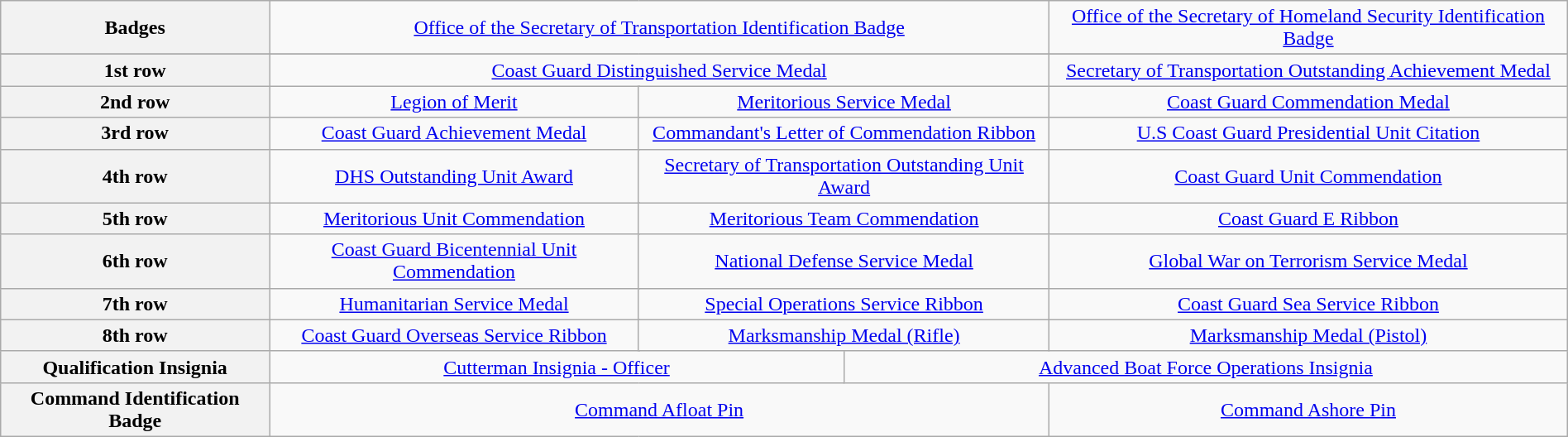<table class="wikitable" style="margin:1em auto; text-align:center;">
<tr>
<th>Badges</th>
<td colspan="6"><a href='#'>Office of the Secretary of Transportation Identification Badge</a></td>
<td colspan="6"><a href='#'>Office of the Secretary of Homeland Security Identification Badge</a></td>
</tr>
<tr>
</tr>
<tr>
<th>1st row</th>
<td colspan="6"><a href='#'>Coast Guard Distinguished Service Medal</a></td>
<td colspan="5"><a href='#'>Secretary of Transportation Outstanding Achievement Medal</a></td>
</tr>
<tr>
<th>2nd row</th>
<td colspan="3"><a href='#'>Legion of Merit</a><br></td>
<td colspan="3"><a href='#'>Meritorious Service Medal</a><br></td>
<td colspan="3"><a href='#'>Coast Guard Commendation Medal</a><br></td>
</tr>
<tr>
<th>3rd row</th>
<td colspan="3"><a href='#'>Coast Guard Achievement Medal</a> <br></td>
<td colspan="3"><a href='#'>Commandant's Letter of Commendation Ribbon</a></td>
<td colspan="3"><a href='#'>U.S Coast Guard Presidential Unit Citation</a></td>
</tr>
<tr>
<th>4th row</th>
<td colspan="3"><a href='#'>DHS Outstanding Unit Award</a></td>
<td colspan="3"><a href='#'>Secretary of Transportation Outstanding Unit Award</a></td>
<td colspan="3"><a href='#'>Coast Guard Unit Commendation</a></td>
</tr>
<tr>
<th>5th row</th>
<td colspan="3"><a href='#'>Meritorious Unit Commendation</a><br></td>
<td colspan="3"><a href='#'>Meritorious Team Commendation</a><br></td>
<td colspan="3"><a href='#'>Coast Guard E Ribbon</a><br></td>
</tr>
<tr>
<th>6th row</th>
<td colspan="3"><a href='#'>Coast Guard Bicentennial Unit Commendation</a></td>
<td colspan="3"><a href='#'>National Defense Service Medal</a></td>
<td colspan="3"><a href='#'>Global War on Terrorism Service Medal</a></td>
</tr>
<tr>
<th>7th row</th>
<td colspan="3"><a href='#'>Humanitarian Service Medal</a></td>
<td colspan="3"><a href='#'>Special Operations Service Ribbon</a><br></td>
<td colspan="3"><a href='#'>Coast Guard Sea Service Ribbon</a></td>
</tr>
<tr>
<th>8th row</th>
<td colspan="3"><a href='#'>Coast Guard Overseas  Service Ribbon</a><br></td>
<td colspan="3"><a href='#'>Marksmanship Medal (Rifle)</a></td>
<td colspan="3"><a href='#'>Marksmanship Medal (Pistol)</a></td>
</tr>
<tr>
<th>Qualification Insignia</th>
<td colspan="5"><a href='#'>Cutterman Insignia - Officer</a></td>
<td colspan="6"><a href='#'>Advanced Boat Force Operations Insignia</a></td>
</tr>
<tr>
<th>Command Identification Badge</th>
<td colspan="6"><a href='#'>Command Afloat Pin</a></td>
<td colspan="6"><a href='#'>Command Ashore Pin</a></td>
</tr>
</table>
